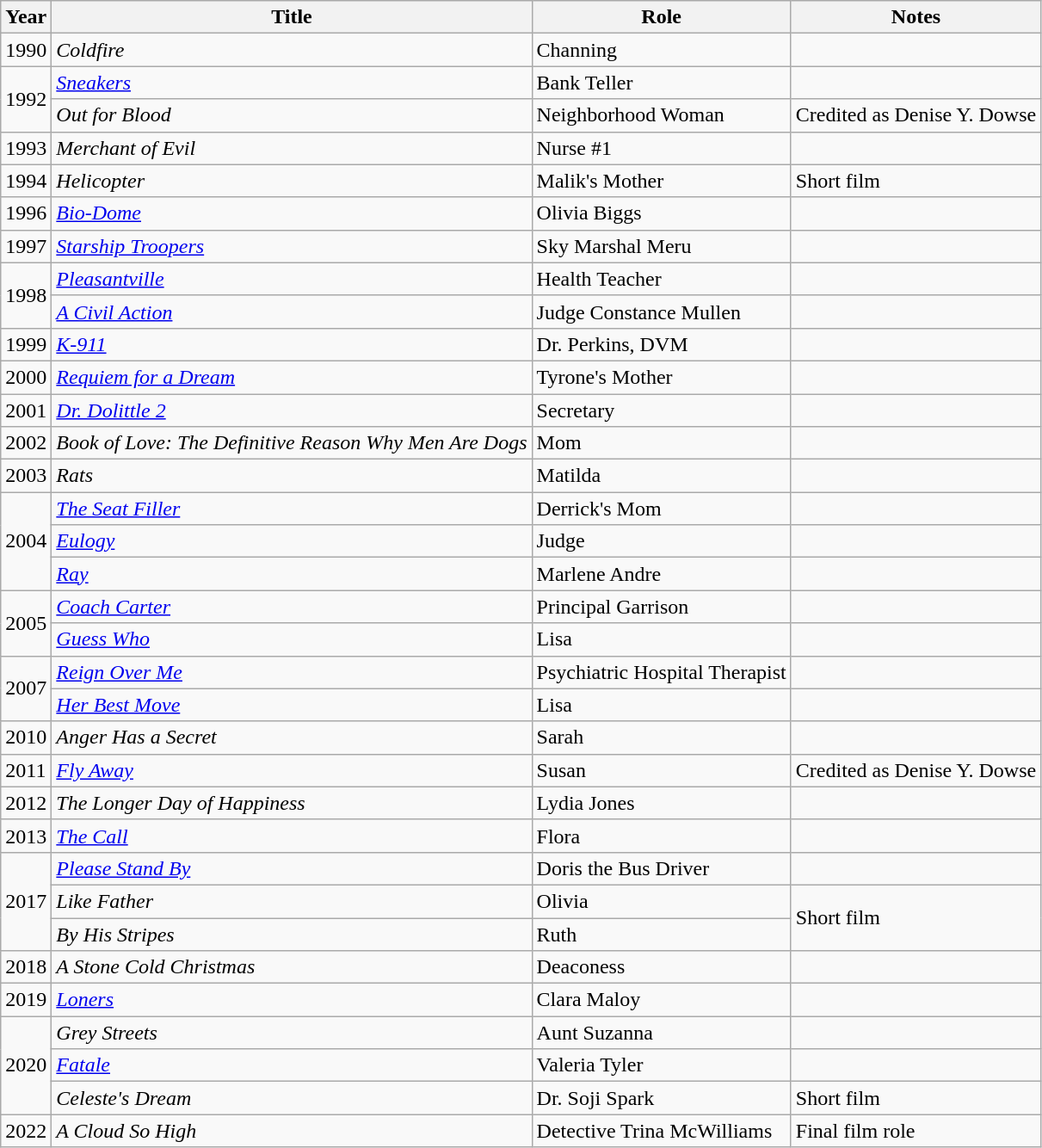<table class="wikitable sortable">
<tr>
<th>Year</th>
<th>Title</th>
<th>Role</th>
<th>Notes</th>
</tr>
<tr>
<td>1990</td>
<td><em>Coldfire</em></td>
<td>Channing</td>
<td></td>
</tr>
<tr>
<td rowspan=2>1992</td>
<td><em><a href='#'>Sneakers</a></em></td>
<td>Bank Teller</td>
<td></td>
</tr>
<tr>
<td><em>Out for Blood</em></td>
<td>Neighborhood Woman</td>
<td>Credited as Denise Y. Dowse</td>
</tr>
<tr>
<td>1993</td>
<td><em>Merchant of Evil</em></td>
<td>Nurse #1</td>
<td></td>
</tr>
<tr>
<td>1994</td>
<td><em>Helicopter</em></td>
<td>Malik's Mother</td>
<td>Short film</td>
</tr>
<tr>
<td>1996</td>
<td><em><a href='#'>Bio-Dome</a></em></td>
<td>Olivia Biggs</td>
<td></td>
</tr>
<tr>
<td>1997</td>
<td><em><a href='#'>Starship Troopers</a></em></td>
<td>Sky Marshal Meru</td>
<td></td>
</tr>
<tr>
<td rowspan=2>1998</td>
<td><em><a href='#'>Pleasantville</a></em></td>
<td>Health Teacher</td>
<td></td>
</tr>
<tr>
<td><em><a href='#'>A Civil Action</a></em></td>
<td>Judge Constance Mullen</td>
<td></td>
</tr>
<tr>
<td>1999</td>
<td><em><a href='#'>K-911</a></em></td>
<td>Dr. Perkins, DVM</td>
<td></td>
</tr>
<tr>
<td>2000</td>
<td><em><a href='#'>Requiem for a Dream</a></em></td>
<td>Tyrone's Mother</td>
<td></td>
</tr>
<tr>
<td>2001</td>
<td><em><a href='#'>Dr. Dolittle 2</a></em></td>
<td>Secretary</td>
<td></td>
</tr>
<tr>
<td>2002</td>
<td><em>Book of Love: The Definitive Reason Why Men Are Dogs</em></td>
<td>Mom</td>
<td></td>
</tr>
<tr>
<td>2003</td>
<td><em>Rats</em></td>
<td>Matilda</td>
<td></td>
</tr>
<tr>
<td rowspan=3>2004</td>
<td><em><a href='#'>The Seat Filler</a></em></td>
<td>Derrick's Mom</td>
<td></td>
</tr>
<tr>
<td><em><a href='#'>Eulogy</a></em></td>
<td>Judge</td>
<td></td>
</tr>
<tr>
<td><em><a href='#'>Ray</a></em></td>
<td>Marlene Andre</td>
<td></td>
</tr>
<tr>
<td rowspan=2>2005</td>
<td><em><a href='#'>Coach Carter</a></em></td>
<td>Principal Garrison</td>
<td></td>
</tr>
<tr>
<td><em><a href='#'>Guess Who</a></em></td>
<td>Lisa</td>
<td></td>
</tr>
<tr>
<td rowspan=2>2007</td>
<td><em><a href='#'>Reign Over Me</a></em></td>
<td>Psychiatric Hospital Therapist</td>
<td></td>
</tr>
<tr>
<td><em><a href='#'>Her Best Move</a></em></td>
<td>Lisa</td>
<td></td>
</tr>
<tr>
<td>2010</td>
<td><em>Anger Has a Secret</em></td>
<td>Sarah</td>
<td></td>
</tr>
<tr>
<td>2011</td>
<td><em><a href='#'>Fly Away</a></em></td>
<td>Susan</td>
<td>Credited as Denise Y. Dowse</td>
</tr>
<tr>
<td>2012</td>
<td><em>The Longer Day of Happiness</em></td>
<td>Lydia Jones</td>
<td></td>
</tr>
<tr>
<td>2013</td>
<td><em><a href='#'>The Call</a></em></td>
<td>Flora</td>
<td></td>
</tr>
<tr>
<td rowspan=3>2017</td>
<td><em><a href='#'>Please Stand By</a></em></td>
<td>Doris the Bus Driver</td>
<td></td>
</tr>
<tr>
<td><em>Like Father</em></td>
<td>Olivia</td>
<td rowspan=2>Short film</td>
</tr>
<tr>
<td><em>By His Stripes</em></td>
<td>Ruth</td>
</tr>
<tr>
<td>2018</td>
<td><em>A Stone Cold Christmas</em></td>
<td>Deaconess</td>
<td></td>
</tr>
<tr>
<td>2019</td>
<td><em><a href='#'>Loners</a></em></td>
<td>Clara Maloy</td>
<td></td>
</tr>
<tr>
<td rowspan=3>2020</td>
<td><em>Grey Streets</em></td>
<td>Aunt Suzanna</td>
<td></td>
</tr>
<tr>
<td><em><a href='#'>Fatale</a></em></td>
<td>Valeria Tyler</td>
<td></td>
</tr>
<tr>
<td><em>Celeste's Dream</em></td>
<td>Dr. Soji Spark</td>
<td>Short film</td>
</tr>
<tr>
<td>2022</td>
<td><em>A Cloud So High</em></td>
<td>Detective Trina McWilliams</td>
<td>Final film role</td>
</tr>
</table>
